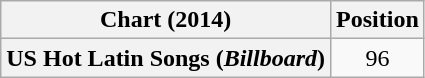<table class="wikitable plainrowheaders" style="text-align:center">
<tr>
<th scope="col">Chart (2014)</th>
<th scope="col">Position</th>
</tr>
<tr>
<th scope="row">US Hot Latin Songs (<em>Billboard</em>)</th>
<td>96</td>
</tr>
</table>
